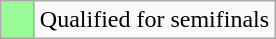<table class="wikitable">
<tr>
<td width=15px bgcolor="#98fb98"></td>
<td>Qualified for semifinals</td>
</tr>
</table>
